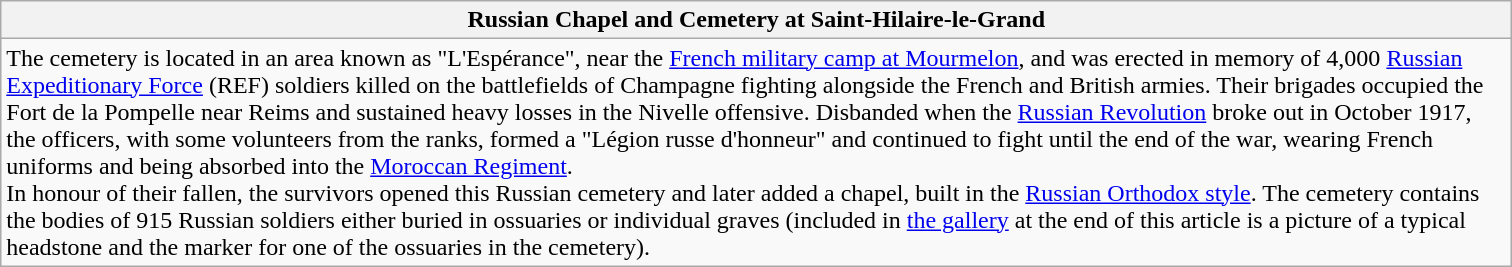<table class="wikitable sortable">
<tr>
<th scope="col" style="width:1000px;">Russian Chapel and Cemetery at Saint-Hilaire-le-Grand</th>
</tr>
<tr>
<td>The cemetery is located in an area known as "L'Espérance", near the <a href='#'>French military camp at Mourmelon</a>, and was erected in memory of 4,000 <a href='#'>Russian Expeditionary Force</a> (REF) soldiers killed on the battlefields of Champagne fighting alongside the French and British armies. Their brigades occupied the Fort de la Pompelle near Reims and sustained heavy losses in the Nivelle offensive. Disbanded when the <a href='#'>Russian Revolution</a> broke out in October 1917, the officers, with some volunteers from the ranks, formed a "Légion russe d'honneur" and continued to fight until the end of the war, wearing French uniforms and being absorbed into the <a href='#'>Moroccan Regiment</a>.<br>In honour of their fallen, the survivors opened this Russian cemetery and later added a chapel, built in the <a href='#'>Russian Orthodox style</a>. The cemetery contains the bodies of 915 Russian soldiers either buried in ossuaries or individual graves (included in <a href='#'>the gallery</a> at the end of this article is a picture of a typical headstone and the marker for one of the ossuaries in the cemetery).

</td>
</tr>
</table>
